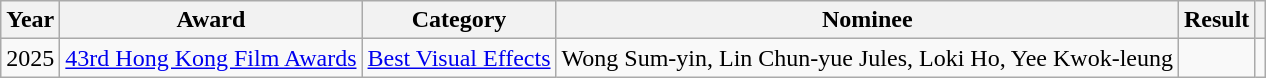<table class="wikitable plainrowheaders">
<tr>
<th>Year</th>
<th>Award</th>
<th>Category</th>
<th>Nominee</th>
<th>Result</th>
<th></th>
</tr>
<tr>
<td>2025</td>
<td><a href='#'>43rd Hong Kong Film Awards</a></td>
<td><a href='#'>Best Visual Effects</a></td>
<td>Wong Sum-yin, Lin Chun-yue Jules, Loki Ho, Yee Kwok-leung</td>
<td></td>
<td></td>
</tr>
</table>
